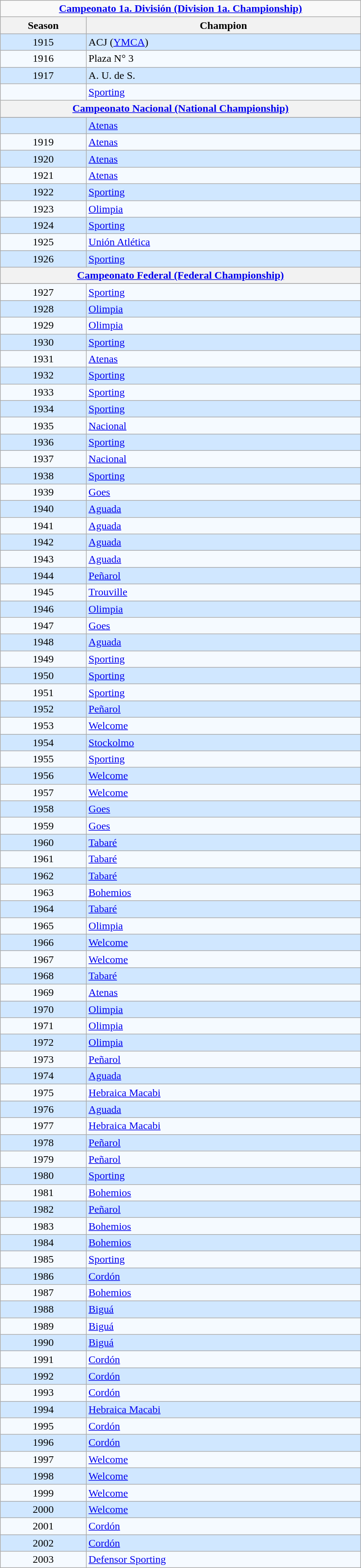<table class="wikitable sortable"  style="text-align:left" width="550px">
<tr>
<td align=center colspan=2><strong><a href='#'>Campeonato 1a. División (Division 1a. Championship)</a></strong></td>
</tr>
<tr align=center bgcolor=#DDDDDD style="color:Black;">
<th width=10%>Season</th>
<th width=32%>Champion</th>
</tr>
<tr align=left bgcolor=#D0E7FF>
<td align=center>1915</td>
<td> ACJ (<a href='#'>YMCA</a>)</td>
</tr>
<tr align=left bgcolor=#F5FAFF>
<td align=center>1916</td>
<td> Plaza N° 3</td>
</tr>
<tr align=left bgcolor=#D0E7FF>
<td align=center>1917</td>
<td> A. U. de S.</td>
</tr>
<tr align=left bgcolor=#F5FAFF>
<td align=center></td>
<td><a href='#'>Sporting</a></td>
</tr>
<tr>
<th colspan="2"><strong><a href='#'>Campeonato Nacional (National Championship)</a></strong></th>
</tr>
<tr align=center bgcolor=#DDDDDD style="color:Black;">
</tr>
<tr align=left bgcolor=#D0E7FF>
<td align=center></td>
<td> <a href='#'>Atenas</a></td>
</tr>
<tr align=left bgcolor=#F5FAFF>
<td align=center>1919</td>
<td> <a href='#'>Atenas</a></td>
</tr>
<tr align=left bgcolor=#D0E7FF>
<td align=center>1920</td>
<td> <a href='#'>Atenas</a></td>
</tr>
<tr align=left bgcolor=#F5FAFF>
<td align=center>1921</td>
<td> <a href='#'>Atenas</a></td>
</tr>
<tr align=left bgcolor=#D0E7FF>
<td align=center>1922</td>
<td><a href='#'>Sporting</a></td>
</tr>
<tr align=left bgcolor=#F5FAFF>
<td align=center>1923</td>
<td> <a href='#'>Olimpia</a></td>
</tr>
<tr align=left bgcolor=#D0E7FF>
<td align=center>1924</td>
<td><a href='#'>Sporting</a></td>
</tr>
<tr align=left bgcolor=#F5FAFF>
<td align=center>1925</td>
<td><a href='#'>Unión Atlética</a></td>
</tr>
<tr align=left bgcolor=#D0E7FF>
<td align=center>1926</td>
<td><a href='#'>Sporting</a></td>
</tr>
<tr>
<th colspan="2"><strong><a href='#'>Campeonato Federal (Federal Championship)</a></strong></th>
</tr>
<tr align=center bgcolor=#DDDDDD style="color:Black;">
</tr>
<tr align=left bgcolor=#F5FAFF>
<td align=center>1927</td>
<td><a href='#'>Sporting</a></td>
</tr>
<tr align=left bgcolor=#D0E7FF>
<td align=center>1928</td>
<td> <a href='#'>Olimpia</a></td>
</tr>
<tr align=left bgcolor=#F5FAFF>
<td align=center>1929</td>
<td> <a href='#'>Olimpia</a></td>
</tr>
<tr align=left bgcolor=#D0E7FF>
<td align=center>1930</td>
<td><a href='#'>Sporting</a></td>
</tr>
<tr align=left bgcolor=#F5FAFF>
<td align=center>1931</td>
<td> <a href='#'>Atenas</a></td>
</tr>
<tr align=left bgcolor=#D0E7FF>
<td align=center>1932</td>
<td><a href='#'>Sporting</a></td>
</tr>
<tr align=left bgcolor=#F5FAFF>
<td align=center>1933</td>
<td><a href='#'>Sporting</a></td>
</tr>
<tr align=left bgcolor=#D0E7FF>
<td align=center>1934</td>
<td><a href='#'>Sporting</a></td>
</tr>
<tr align=left bgcolor=#F5FAFF>
<td align=center>1935</td>
<td> <a href='#'>Nacional</a></td>
</tr>
<tr align=left bgcolor=#D0E7FF>
<td align=center>1936</td>
<td><a href='#'>Sporting</a></td>
</tr>
<tr align=left bgcolor=#F5FAFF>
<td align=center>1937</td>
<td> <a href='#'>Nacional</a></td>
</tr>
<tr align=left bgcolor=#D0E7FF>
<td align=center>1938</td>
<td><a href='#'>Sporting</a></td>
</tr>
<tr align=left bgcolor=#F5FAFF>
<td align=center>1939</td>
<td> <a href='#'>Goes</a></td>
</tr>
<tr align=left bgcolor=#D0E7FF>
<td align=center>1940</td>
<td> <a href='#'>Aguada</a></td>
</tr>
<tr align=left bgcolor=#F5FAFF>
<td align=center>1941</td>
<td> <a href='#'>Aguada</a></td>
</tr>
<tr align=left bgcolor=#D0E7FF>
<td align=center>1942</td>
<td> <a href='#'>Aguada</a></td>
</tr>
<tr align=left bgcolor=#F5FAFF>
<td align=center>1943</td>
<td> <a href='#'>Aguada</a></td>
</tr>
<tr align=left bgcolor=#D0E7FF>
<td align=center>1944</td>
<td> <a href='#'>Peñarol</a></td>
</tr>
<tr align=left bgcolor=#F5FAFF>
<td align=center>1945</td>
<td> <a href='#'>Trouville</a></td>
</tr>
<tr align=left bgcolor=#D0E7FF>
<td align=center>1946</td>
<td> <a href='#'>Olimpia</a></td>
</tr>
<tr align=left bgcolor=#F5FAFF>
<td align=center>1947</td>
<td> <a href='#'>Goes</a></td>
</tr>
<tr align=left bgcolor=#D0E7FF>
<td align=center>1948</td>
<td> <a href='#'>Aguada</a></td>
</tr>
<tr align=left bgcolor=#F5FAFF>
<td align=center>1949</td>
<td><a href='#'>Sporting</a></td>
</tr>
<tr align=left bgcolor=#D0E7FF>
<td align=center>1950</td>
<td><a href='#'>Sporting</a></td>
</tr>
<tr align=left bgcolor=#F5FAFF>
<td align=center>1951</td>
<td><a href='#'>Sporting</a></td>
</tr>
<tr align=left bgcolor=#D0E7FF>
<td align=center>1952</td>
<td> <a href='#'>Peñarol</a></td>
</tr>
<tr align=left bgcolor=#F5FAFF>
<td align=center>1953</td>
<td> <a href='#'>Welcome</a></td>
</tr>
<tr align=left bgcolor=#D0E7FF>
<td align=center>1954</td>
<td> <a href='#'>Stockolmo</a></td>
</tr>
<tr align=left bgcolor=#F5FAFF>
<td align=center>1955</td>
<td><a href='#'>Sporting</a></td>
</tr>
<tr align=left bgcolor=#D0E7FF>
<td align=center>1956</td>
<td> <a href='#'>Welcome</a></td>
</tr>
<tr align=left bgcolor=#F5FAFF>
<td align=center>1957</td>
<td> <a href='#'>Welcome</a></td>
</tr>
<tr align=left bgcolor=#D0E7FF>
<td align=center>1958</td>
<td> <a href='#'>Goes</a></td>
</tr>
<tr align=left bgcolor=#F5FAFF>
<td align=center>1959</td>
<td> <a href='#'>Goes</a></td>
</tr>
<tr align=left bgcolor=#D0E7FF>
<td align=center>1960</td>
<td> <a href='#'>Tabaré</a></td>
</tr>
<tr align=left bgcolor=#F5FAFF>
<td align=center>1961</td>
<td> <a href='#'>Tabaré</a></td>
</tr>
<tr align=left bgcolor=#D0E7FF>
<td align=center>1962</td>
<td> <a href='#'>Tabaré</a></td>
</tr>
<tr align=left bgcolor=#F5FAFF>
<td align=center>1963</td>
<td> <a href='#'>Bohemios</a></td>
</tr>
<tr align=left bgcolor=#D0E7FF>
<td align=center>1964</td>
<td> <a href='#'>Tabaré</a></td>
</tr>
<tr align=left bgcolor=#F5FAFF>
<td align=center>1965</td>
<td> <a href='#'>Olimpia</a></td>
</tr>
<tr align=left bgcolor=#D0E7FF>
<td align=center>1966</td>
<td> <a href='#'>Welcome</a></td>
</tr>
<tr align=left bgcolor=#F5FAFF>
<td align=center>1967</td>
<td> <a href='#'>Welcome</a></td>
</tr>
<tr align=left bgcolor=#D0E7FF>
<td align=center>1968</td>
<td> <a href='#'>Tabaré</a></td>
</tr>
<tr align=left bgcolor=#F5FAFF>
<td align=center>1969</td>
<td> <a href='#'>Atenas</a></td>
</tr>
<tr align=left bgcolor=#D0E7FF>
<td align=center>1970</td>
<td> <a href='#'>Olimpia</a></td>
</tr>
<tr align=left bgcolor=#F5FAFF>
<td align=center>1971</td>
<td> <a href='#'>Olimpia</a></td>
</tr>
<tr align=left bgcolor=#D0E7FF>
<td align=center>1972</td>
<td> <a href='#'>Olimpia</a></td>
</tr>
<tr align=left bgcolor=#F5FAFF>
<td align=center>1973</td>
<td> <a href='#'>Peñarol</a></td>
</tr>
<tr align=left bgcolor=#D0E7FF>
<td align=center>1974</td>
<td> <a href='#'>Aguada</a></td>
</tr>
<tr align=left bgcolor=#F5FAFF>
<td align=center>1975</td>
<td> <a href='#'>Hebraica Macabi</a></td>
</tr>
<tr align=left bgcolor=#D0E7FF>
<td align=center>1976</td>
<td> <a href='#'>Aguada</a></td>
</tr>
<tr align=left bgcolor=#F5FAFF>
<td align=center>1977</td>
<td> <a href='#'>Hebraica Macabi</a></td>
</tr>
<tr align=left bgcolor=#D0E7FF>
<td align=center>1978</td>
<td> <a href='#'>Peñarol</a></td>
</tr>
<tr align=left bgcolor=#F5FAFF>
<td align=center>1979</td>
<td> <a href='#'>Peñarol</a></td>
</tr>
<tr align=left bgcolor=#D0E7FF>
<td align=center>1980</td>
<td><a href='#'>Sporting</a></td>
</tr>
<tr align=left bgcolor=#F5FAFF>
<td align=center>1981</td>
<td> <a href='#'>Bohemios</a></td>
</tr>
<tr align=left bgcolor=#D0E7FF>
<td align=center>1982</td>
<td> <a href='#'>Peñarol</a></td>
</tr>
<tr align=left bgcolor=#F5FAFF>
<td align=center>1983</td>
<td> <a href='#'>Bohemios</a></td>
</tr>
<tr align=left bgcolor=#D0E7FF>
<td align=center>1984</td>
<td> <a href='#'>Bohemios</a></td>
</tr>
<tr align=left bgcolor=#F5FAFF>
<td align=center>1985</td>
<td><a href='#'>Sporting</a></td>
</tr>
<tr align=left bgcolor=#D0E7FF>
<td align=center>1986</td>
<td> <a href='#'>Cordón</a></td>
</tr>
<tr align=left bgcolor=#F5FAFF>
<td align=center>1987</td>
<td> <a href='#'>Bohemios</a></td>
</tr>
<tr align=left bgcolor=#D0E7FF>
<td align=center>1988</td>
<td> <a href='#'>Biguá</a></td>
</tr>
<tr align=left bgcolor=#F5FAFF>
<td align=center>1989</td>
<td> <a href='#'>Biguá</a></td>
</tr>
<tr align=left bgcolor=#D0E7FF>
<td align=center>1990</td>
<td> <a href='#'>Biguá</a></td>
</tr>
<tr align=left bgcolor=#F5FAFF>
<td align=center>1991</td>
<td> <a href='#'>Cordón</a></td>
</tr>
<tr align=left bgcolor=#D0E7FF>
<td align=center>1992</td>
<td> <a href='#'>Cordón</a></td>
</tr>
<tr align=left bgcolor=#F5FAFF>
<td align=center>1993</td>
<td> <a href='#'>Cordón</a></td>
</tr>
<tr align=left bgcolor=#D0E7FF>
<td align=center>1994</td>
<td> <a href='#'>Hebraica Macabi</a></td>
</tr>
<tr align=left bgcolor=#F5FAFF>
<td align=center>1995</td>
<td> <a href='#'>Cordón</a></td>
</tr>
<tr align=left bgcolor=#D0E7FF>
<td align=center>1996</td>
<td> <a href='#'>Cordón</a></td>
</tr>
<tr align=left bgcolor=#F5FAFF>
<td align=center>1997</td>
<td> <a href='#'>Welcome</a></td>
</tr>
<tr align=left bgcolor=#D0E7FF>
<td align=center>1998</td>
<td> <a href='#'>Welcome</a></td>
</tr>
<tr align=left bgcolor=#F5FAFF>
<td align=center>1999</td>
<td> <a href='#'>Welcome</a></td>
</tr>
<tr align=left bgcolor=#D0E7FF>
<td align=center>2000</td>
<td> <a href='#'>Welcome</a></td>
</tr>
<tr align=left bgcolor=#F5FAFF>
<td align=center>2001</td>
<td> <a href='#'>Cordón</a></td>
</tr>
<tr align=left bgcolor=#D0E7FF>
<td align=center>2002</td>
<td> <a href='#'>Cordón</a></td>
</tr>
<tr align=left bgcolor=#F5FAFF>
<td align=center>2003</td>
<td><a href='#'>Defensor Sporting</a></td>
</tr>
</table>
